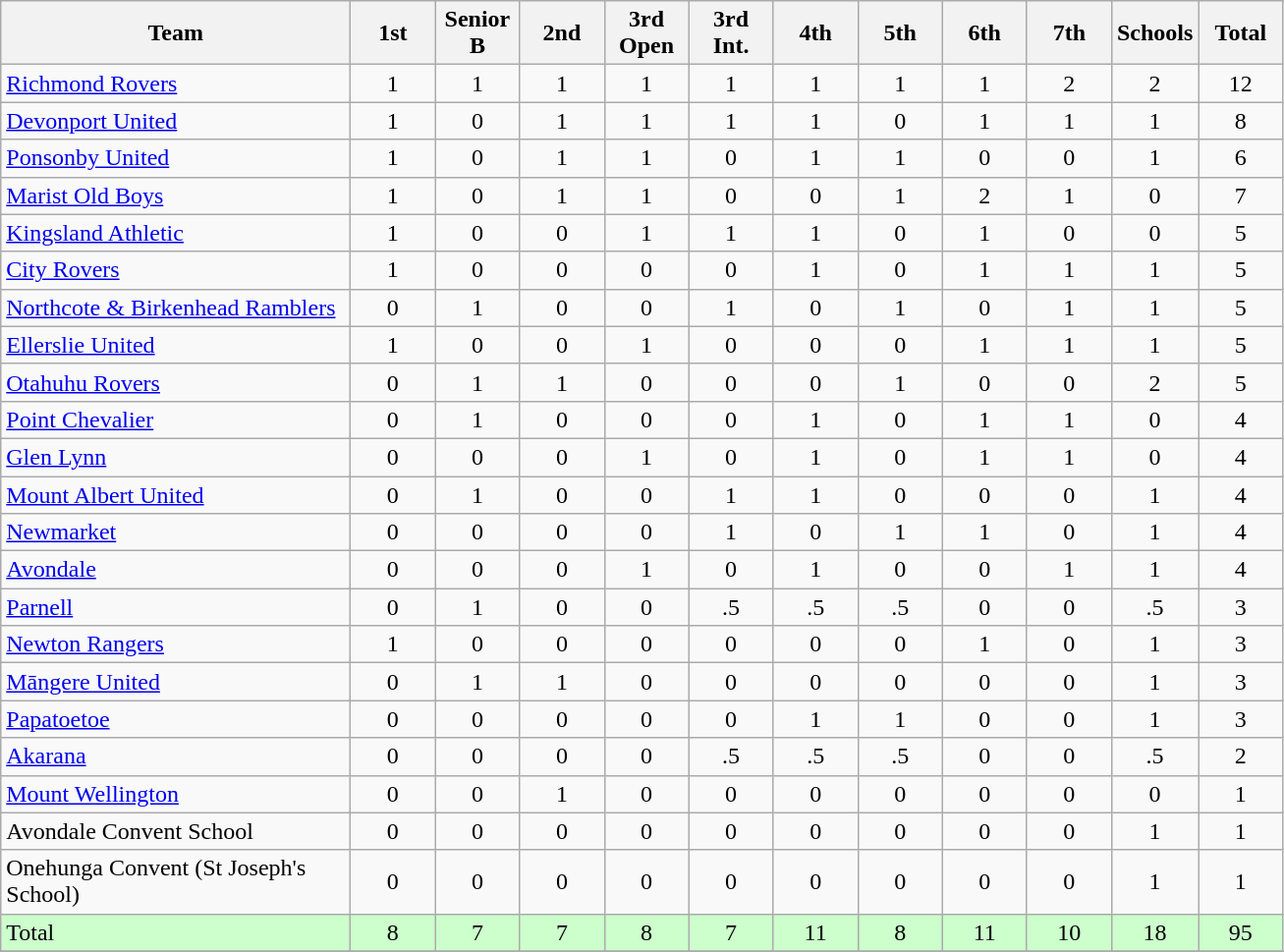<table class="wikitable" style="text-align:center;">
<tr>
<th width=230>Team</th>
<th width=50 abbr="1st Grade">1st</th>
<th width=50 abbr="Senior B">Senior B</th>
<th width=50 abbr="2nd Grade">2nd</th>
<th width=50 abbr="3rd Grade">3rd Open</th>
<th width=50 abbr="3rd Grade">3rd Int.</th>
<th width=50 abbr="4th Grade">4th</th>
<th width=50 abbr="5th Grade">5th</th>
<th width=50 abbr="6th Grade">6th</th>
<th width=50 abbr="7th Grade">7th</th>
<th width=50 abbr="Schoolboys">Schools</th>
<th width=50 abbr="Total">Total</th>
</tr>
<tr>
<td style="text-align:left;"><a href='#'>Richmond Rovers</a></td>
<td>1</td>
<td>1</td>
<td>1</td>
<td>1</td>
<td>1</td>
<td>1</td>
<td>1</td>
<td>1</td>
<td>2</td>
<td>2</td>
<td>12</td>
</tr>
<tr>
<td style="text-align:left;"><a href='#'>Devonport United</a></td>
<td>1</td>
<td>0</td>
<td>1</td>
<td>1</td>
<td>1</td>
<td>1</td>
<td>0</td>
<td>1</td>
<td>1</td>
<td>1</td>
<td>8</td>
</tr>
<tr>
<td style="text-align:left;"><a href='#'>Ponsonby United</a></td>
<td>1</td>
<td>0</td>
<td>1</td>
<td>1</td>
<td>0</td>
<td>1</td>
<td>1</td>
<td>0</td>
<td>0</td>
<td>1</td>
<td>6</td>
</tr>
<tr>
<td style="text-align:left;"><a href='#'>Marist Old Boys</a></td>
<td>1</td>
<td>0</td>
<td>1</td>
<td>1</td>
<td>0</td>
<td>0</td>
<td>1</td>
<td>2</td>
<td>1</td>
<td>0</td>
<td>7</td>
</tr>
<tr>
<td style="text-align:left;"><a href='#'>Kingsland Athletic</a></td>
<td>1</td>
<td>0</td>
<td>0</td>
<td>1</td>
<td>1</td>
<td>1</td>
<td>0</td>
<td>1</td>
<td>0</td>
<td>0</td>
<td>5</td>
</tr>
<tr>
<td style="text-align:left;"><a href='#'>City Rovers</a></td>
<td>1</td>
<td>0</td>
<td>0</td>
<td>0</td>
<td>0</td>
<td>1</td>
<td>0</td>
<td>1</td>
<td>1</td>
<td>1</td>
<td>5</td>
</tr>
<tr>
<td style="text-align:left;"><a href='#'>Northcote & Birkenhead Ramblers</a></td>
<td>0</td>
<td>1</td>
<td>0</td>
<td>0</td>
<td>1</td>
<td>0</td>
<td>1</td>
<td>0</td>
<td>1</td>
<td>1</td>
<td>5</td>
</tr>
<tr>
<td style="text-align:left;"><a href='#'>Ellerslie United</a></td>
<td>1</td>
<td>0</td>
<td>0</td>
<td>1</td>
<td>0</td>
<td>0</td>
<td>0</td>
<td>1</td>
<td>1</td>
<td>1</td>
<td>5</td>
</tr>
<tr>
<td style="text-align:left;"><a href='#'>Otahuhu Rovers</a></td>
<td>0</td>
<td>1</td>
<td>1</td>
<td>0</td>
<td>0</td>
<td>0</td>
<td>1</td>
<td>0</td>
<td>0</td>
<td>2</td>
<td>5</td>
</tr>
<tr>
<td style="text-align:left;"><a href='#'>Point Chevalier</a></td>
<td>0</td>
<td>1</td>
<td>0</td>
<td>0</td>
<td>0</td>
<td>1</td>
<td>0</td>
<td>1</td>
<td>1</td>
<td>0</td>
<td>4</td>
</tr>
<tr>
<td style="text-align:left;"><a href='#'>Glen Lynn</a></td>
<td>0</td>
<td>0</td>
<td>0</td>
<td>1</td>
<td>0</td>
<td>1</td>
<td>0</td>
<td>1</td>
<td>1</td>
<td>0</td>
<td>4</td>
</tr>
<tr>
<td style="text-align:left;"><a href='#'>Mount Albert United</a></td>
<td>0</td>
<td>1</td>
<td>0</td>
<td>0</td>
<td>1</td>
<td>1</td>
<td>0</td>
<td>0</td>
<td>0</td>
<td>1</td>
<td>4</td>
</tr>
<tr>
<td style="text-align:left;"><a href='#'>Newmarket</a></td>
<td>0</td>
<td>0</td>
<td>0</td>
<td>0</td>
<td>1</td>
<td>0</td>
<td>1</td>
<td>1</td>
<td>0</td>
<td>1</td>
<td>4</td>
</tr>
<tr>
<td style="text-align:left;"><a href='#'>Avondale</a></td>
<td>0</td>
<td>0</td>
<td>0</td>
<td>1</td>
<td>0</td>
<td>1</td>
<td>0</td>
<td>0</td>
<td>1</td>
<td>1</td>
<td>4</td>
</tr>
<tr>
<td style="text-align:left;"><a href='#'>Parnell</a></td>
<td>0</td>
<td>1</td>
<td>0</td>
<td>0</td>
<td>.5</td>
<td>.5</td>
<td>.5</td>
<td>0</td>
<td>0</td>
<td>.5</td>
<td>3</td>
</tr>
<tr>
<td style="text-align:left;"><a href='#'>Newton Rangers</a></td>
<td>1</td>
<td>0</td>
<td>0</td>
<td>0</td>
<td>0</td>
<td>0</td>
<td>0</td>
<td>1</td>
<td>0</td>
<td>1</td>
<td>3</td>
</tr>
<tr>
<td style="text-align:left;"><a href='#'>Māngere United</a></td>
<td>0</td>
<td>1</td>
<td>1</td>
<td>0</td>
<td>0</td>
<td>0</td>
<td>0</td>
<td>0</td>
<td>0</td>
<td>1</td>
<td>3</td>
</tr>
<tr>
<td style="text-align:left;"><a href='#'>Papatoetoe</a></td>
<td>0</td>
<td>0</td>
<td>0</td>
<td>0</td>
<td>0</td>
<td>1</td>
<td>1</td>
<td>0</td>
<td>0</td>
<td>1</td>
<td>3</td>
</tr>
<tr>
<td style="text-align:left;"><a href='#'>Akarana</a></td>
<td>0</td>
<td>0</td>
<td>0</td>
<td>0</td>
<td>.5</td>
<td>.5</td>
<td>.5</td>
<td>0</td>
<td>0</td>
<td>.5</td>
<td>2</td>
</tr>
<tr>
<td style="text-align:left;"><a href='#'>Mount Wellington</a></td>
<td>0</td>
<td>0</td>
<td>1</td>
<td>0</td>
<td>0</td>
<td>0</td>
<td>0</td>
<td>0</td>
<td>0</td>
<td>0</td>
<td>1</td>
</tr>
<tr>
<td style="text-align:left;">Avondale Convent School</td>
<td>0</td>
<td>0</td>
<td>0</td>
<td>0</td>
<td>0</td>
<td>0</td>
<td>0</td>
<td>0</td>
<td>0</td>
<td>1</td>
<td>1</td>
</tr>
<tr>
<td style="text-align:left;">Onehunga Convent (St Joseph's School)</td>
<td>0</td>
<td>0</td>
<td>0</td>
<td>0</td>
<td>0</td>
<td>0</td>
<td>0</td>
<td>0</td>
<td>0</td>
<td>1</td>
<td>1</td>
</tr>
<tr style="background: #ccffcc;">
<td style="text-align:left;">Total</td>
<td>8</td>
<td>7</td>
<td>7</td>
<td>8</td>
<td>7</td>
<td>11</td>
<td>8</td>
<td>11</td>
<td>10</td>
<td>18</td>
<td>95</td>
</tr>
<tr>
</tr>
</table>
